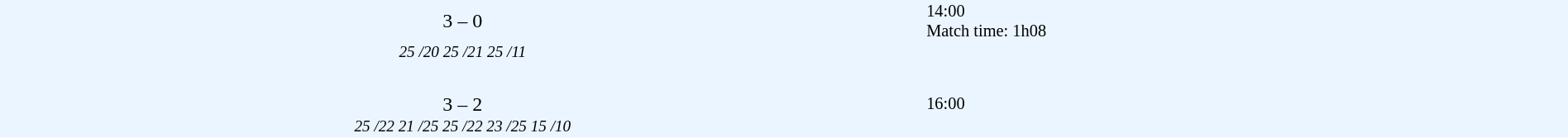<table cellspacing=0 width=100% style=background:#EBF5FF>
<tr align=center>
<td width=22%></td>
<td align=center width=15%>3 – 0</td>
<td width=22%></td>
<td align=left style=font-size:85% rowspan=1>14:00<br>Match time: 1h08</td>
</tr>
<tr>
<td colspan=3 align=center style=font-size:80%><em>25 /20 25 /21 25 /11</em></td>
</tr>
<tr>
<td>　</td>
</tr>
<tr align=center>
<td width=22%></td>
<td align=center width=15%>3 – 2</td>
<td width=22%></td>
<td align=left style=font-size:85% rowspan=1>16:00</td>
</tr>
<tr>
<td colspan=3 align=center style=font-size:80%><em>25 /22 21 /25 25 /22 23 /25 15 /10</em></td>
</tr>
</table>
